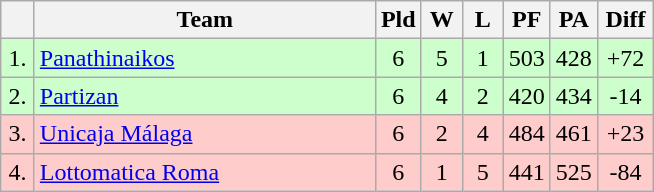<table class="wikitable" style="text-align:center">
<tr>
<th width=15></th>
<th width=220>Team</th>
<th width=20>Pld</th>
<th width=20>W</th>
<th width=20>L</th>
<th width=20>PF</th>
<th width=20>PA</th>
<th width=30>Diff</th>
</tr>
<tr bgcolor=#ccffcc>
<td>1.</td>
<td align=left> <a href='#'>Panathinaikos</a></td>
<td>6</td>
<td>5</td>
<td>1</td>
<td>503</td>
<td>428</td>
<td>+72</td>
</tr>
<tr bgcolor=#ccffcc>
<td>2.</td>
<td align=left> <a href='#'>Partizan</a></td>
<td>6</td>
<td>4</td>
<td>2</td>
<td>420</td>
<td>434</td>
<td>-14</td>
</tr>
<tr bgcolor=#ffcccc>
<td>3.</td>
<td align=left> <a href='#'>Unicaja Málaga</a></td>
<td>6</td>
<td>2</td>
<td>4</td>
<td>484</td>
<td>461</td>
<td>+23</td>
</tr>
<tr bgcolor=#ffcccc>
<td>4.</td>
<td align=left> <a href='#'>Lottomatica Roma</a></td>
<td>6</td>
<td>1</td>
<td>5</td>
<td>441</td>
<td>525</td>
<td>-84</td>
</tr>
</table>
